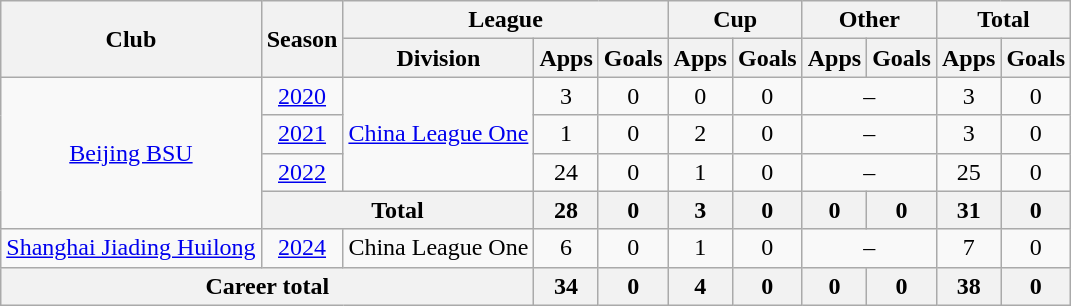<table class="wikitable" style="text-align: center">
<tr>
<th rowspan="2">Club</th>
<th rowspan="2">Season</th>
<th colspan="3">League</th>
<th colspan="2">Cup</th>
<th colspan="2">Other</th>
<th colspan="2">Total</th>
</tr>
<tr>
<th>Division</th>
<th>Apps</th>
<th>Goals</th>
<th>Apps</th>
<th>Goals</th>
<th>Apps</th>
<th>Goals</th>
<th>Apps</th>
<th>Goals</th>
</tr>
<tr>
<td rowspan="4"><a href='#'>Beijing BSU</a></td>
<td><a href='#'>2020</a></td>
<td rowspan="3"><a href='#'>China League One</a></td>
<td>3</td>
<td>0</td>
<td>0</td>
<td>0</td>
<td colspan="2">–</td>
<td>3</td>
<td>0</td>
</tr>
<tr>
<td><a href='#'>2021</a></td>
<td>1</td>
<td>0</td>
<td>2</td>
<td>0</td>
<td colspan="2">–</td>
<td>3</td>
<td>0</td>
</tr>
<tr>
<td><a href='#'>2022</a></td>
<td>24</td>
<td>0</td>
<td>1</td>
<td>0</td>
<td colspan="2">–</td>
<td>25</td>
<td>0</td>
</tr>
<tr>
<th colspan=2>Total</th>
<th>28</th>
<th>0</th>
<th>3</th>
<th>0</th>
<th>0</th>
<th>0</th>
<th>31</th>
<th>0</th>
</tr>
<tr>
<td><a href='#'>Shanghai Jiading Huilong</a></td>
<td><a href='#'>2024</a></td>
<td>China League One</td>
<td>6</td>
<td>0</td>
<td>1</td>
<td>0</td>
<td colspan="2">–</td>
<td>7</td>
<td>0</td>
</tr>
<tr>
<th colspan=3>Career total</th>
<th>34</th>
<th>0</th>
<th>4</th>
<th>0</th>
<th>0</th>
<th>0</th>
<th>38</th>
<th>0</th>
</tr>
</table>
